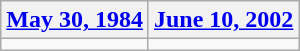<table class=wikitable>
<tr>
<th><a href='#'>May 30, 1984</a></th>
<th><a href='#'>June 10, 2002</a></th>
</tr>
<tr>
<td></td>
<td></td>
</tr>
</table>
